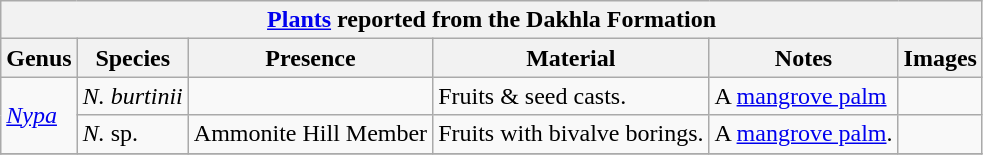<table class="wikitable" align="center">
<tr>
<th colspan="6" align="center"><strong><a href='#'>Plants</a> reported from the Dakhla Formation</strong></th>
</tr>
<tr>
<th>Genus</th>
<th>Species</th>
<th>Presence</th>
<th><strong>Material</strong></th>
<th>Notes</th>
<th>Images</th>
</tr>
<tr>
<td rowspan=2><em><a href='#'>Nypa</a></em></td>
<td><em>N. burtinii</em></td>
<td></td>
<td>Fruits & seed casts.</td>
<td>A <a href='#'>mangrove palm</a></td>
<td></td>
</tr>
<tr>
<td><em>N.</em> sp.</td>
<td>Ammonite Hill Member</td>
<td>Fruits with bivalve borings.</td>
<td>A <a href='#'>mangrove palm</a>.</td>
<td></td>
</tr>
<tr>
</tr>
</table>
